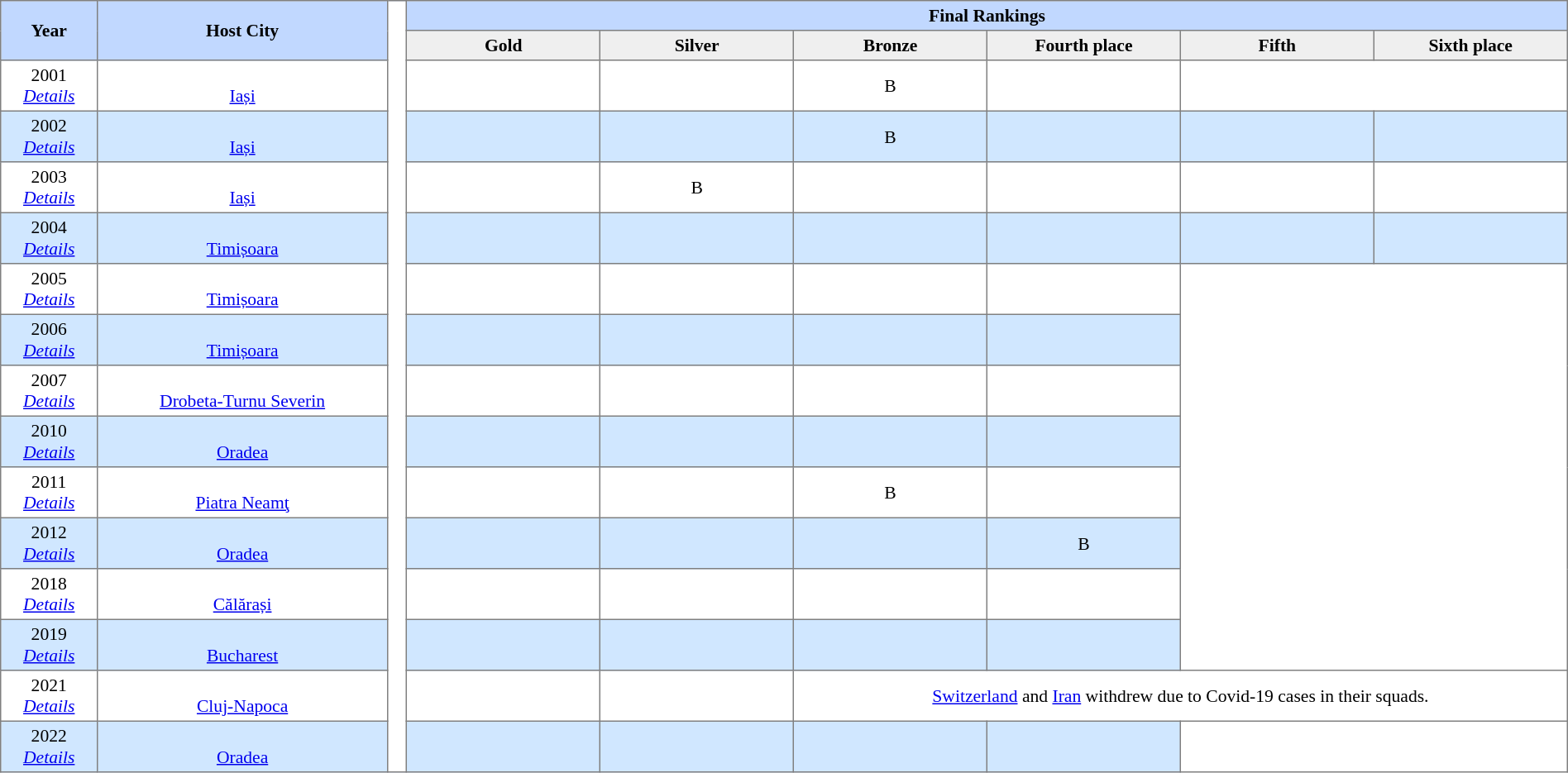<table border=1 style="border-collapse:collapse; font-size:90%;" cellpadding=3 cellspacing=0 width=100%>
<tr bgcolor=#C1D8FF>
<th rowspan=2 width=5%>Year</th>
<th rowspan=2 width=15%>Host City</th>
<th width=1% rowspan=35 bgcolor=ffffff></th>
<th colspan=6>Final Rankings</th>
</tr>
<tr bgcolor=#EFEFEF>
<th width=10%>Gold</th>
<th width=10%>Silver</th>
<th width=10%>Bronze</th>
<th width=10%>Fourth place</th>
<th width=10%>Fifth</th>
<th width=10%>Sixth place</th>
</tr>
<tr align=center>
<td>2001 <br> <em><a href='#'>Details</a></em></td>
<td><br><a href='#'>Iași</a></td>
<td><strong></strong></td>
<td></td>
<td> B</td>
<td></td>
</tr>
<tr align=center bgcolor=#D0E7FF>
<td>2002 <br> <em><a href='#'>Details</a></em></td>
<td><br><a href='#'>Iași</a></td>
<td><strong></strong></td>
<td></td>
<td> B</td>
<td></td>
<td></td>
<td></td>
</tr>
<tr align=center>
<td>2003 <br> <em><a href='#'>Details</a></em></td>
<td><br><a href='#'>Iași</a></td>
<td><strong></strong></td>
<td> B</td>
<td></td>
<td></td>
<td></td>
<td></td>
</tr>
<tr align=center bgcolor=#D0E7FF>
<td>2004 <br> <em><a href='#'>Details</a></em></td>
<td><br><a href='#'>Timișoara</a></td>
<td><strong></strong></td>
<td></td>
<td></td>
<td></td>
<td></td>
<td></td>
</tr>
<tr align=center>
<td>2005 <br> <em><a href='#'>Details</a></em></td>
<td><br><a href='#'>Timișoara</a></td>
<td><strong></strong></td>
<td></td>
<td></td>
<td></td>
</tr>
<tr align=center bgcolor=#D0E7FF>
<td>2006 <br> <em><a href='#'>Details</a></em></td>
<td><br><a href='#'>Timișoara</a></td>
<td><strong></strong></td>
<td></td>
<td></td>
<td></td>
</tr>
<tr align=center>
<td>2007 <br> <em><a href='#'>Details</a></em></td>
<td><br><a href='#'>Drobeta-Turnu Severin</a></td>
<td><strong></strong></td>
<td></td>
<td></td>
<td></td>
</tr>
<tr align=center bgcolor=#D0E7FF>
<td>2010 <br> <em><a href='#'>Details</a></em></td>
<td><br><a href='#'>Oradea</a></td>
<td><strong></strong></td>
<td></td>
<td></td>
<td></td>
</tr>
<tr align=center>
<td>2011 <br> <em><a href='#'>Details</a></em></td>
<td><br><a href='#'>Piatra Neamţ</a></td>
<td><strong></strong></td>
<td></td>
<td> B</td>
<td></td>
</tr>
<tr align=center bgcolor=#D0E7FF>
<td>2012 <br> <em><a href='#'>Details</a></em></td>
<td><br><a href='#'>Oradea</a></td>
<td><strong></strong></td>
<td></td>
<td></td>
<td> B</td>
</tr>
<tr align=center>
<td>2018 <br> <em><a href='#'>Details</a></em></td>
<td><br><a href='#'>Călărași</a></td>
<td><strong></strong></td>
<td></td>
<td></td>
<td></td>
</tr>
<tr align=center bgcolor=#D0E7FF>
<td>2019 <br> <em><a href='#'>Details</a></em></td>
<td><br><a href='#'>Bucharest</a></td>
<td><strong></strong></td>
<td></td>
<td></td>
<td></td>
</tr>
<tr align=center>
<td>2021 <br> <em><a href='#'>Details</a></em></td>
<td><br><a href='#'>Cluj-Napoca</a></td>
<td><strong></strong></td>
<td></td>
<td colspan=4><a href='#'>Switzerland</a> and <a href='#'>Iran</a> withdrew due to Covid-19 cases in their squads.</td>
</tr>
<tr align=center bgcolor=#D0E7FF>
<td>2022 <br> <em><a href='#'>Details</a></em></td>
<td><br><a href='#'>Oradea</a></td>
<td><strong></strong></td>
<td></td>
<td></td>
<td></td>
</tr>
</table>
